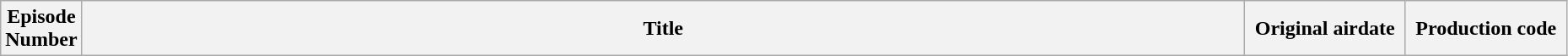<table class="wikitable plainrowheaders" style="width:98%;">
<tr>
<th width="20">Episode Number</th>
<th>Title</th>
<th width="120">Original airdate</th>
<th width="120">Production code<br>





</th>
</tr>
</table>
